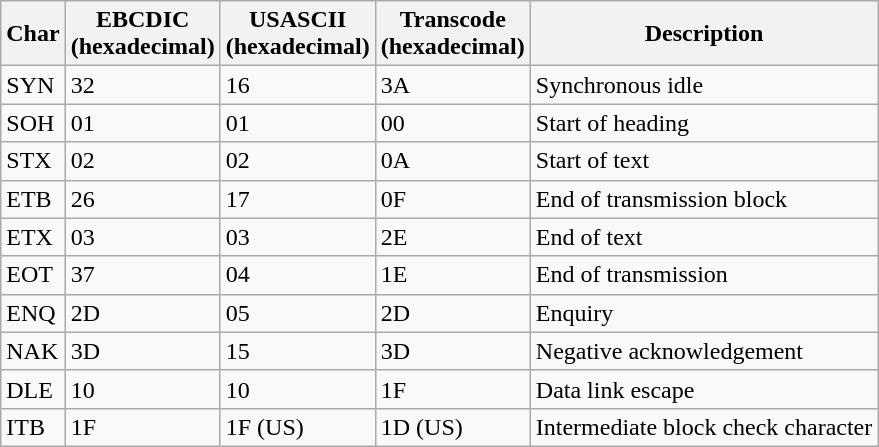<table class="wikitable">
<tr>
<th>Char</th>
<th>EBCDIC<br>(hexadecimal)</th>
<th>USASCII<br>(hexadecimal)</th>
<th>Transcode<br>(hexadecimal)</th>
<th>Description</th>
</tr>
<tr>
<td>SYN</td>
<td>32</td>
<td>16</td>
<td>3A</td>
<td>Synchronous idle</td>
</tr>
<tr>
<td>SOH</td>
<td>01</td>
<td>01</td>
<td>00</td>
<td>Start of heading</td>
</tr>
<tr>
<td>STX</td>
<td>02</td>
<td>02</td>
<td>0A</td>
<td>Start of text</td>
</tr>
<tr>
<td>ETB</td>
<td>26</td>
<td>17</td>
<td>0F</td>
<td>End of transmission block</td>
</tr>
<tr>
<td>ETX</td>
<td>03</td>
<td>03</td>
<td>2E</td>
<td>End of text</td>
</tr>
<tr>
<td>EOT</td>
<td>37</td>
<td>04</td>
<td>1E</td>
<td>End of transmission</td>
</tr>
<tr>
<td>ENQ</td>
<td>2D</td>
<td>05</td>
<td>2D</td>
<td>Enquiry</td>
</tr>
<tr>
<td>NAK</td>
<td>3D</td>
<td>15</td>
<td>3D</td>
<td>Negative acknowledgement</td>
</tr>
<tr>
<td>DLE</td>
<td>10</td>
<td>10</td>
<td>1F</td>
<td>Data link escape</td>
</tr>
<tr>
<td>ITB</td>
<td>1F</td>
<td>1F (US)</td>
<td>1D (US)</td>
<td>Intermediate block check character</td>
</tr>
</table>
